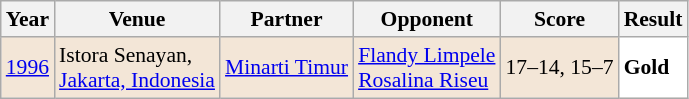<table class="sortable wikitable" style="font-size: 90%;">
<tr>
<th>Year</th>
<th>Venue</th>
<th>Partner</th>
<th>Opponent</th>
<th>Score</th>
<th>Result</th>
</tr>
<tr style="background:#F3E6D7">
<td align="center"><a href='#'>1996</a></td>
<td align="left">Istora Senayan,<br><a href='#'>Jakarta, Indonesia</a></td>
<td align="left"> <a href='#'>Minarti Timur</a></td>
<td align="left"> <a href='#'>Flandy Limpele</a> <br>  <a href='#'>Rosalina Riseu</a></td>
<td align="left">17–14, 15–7</td>
<td style="text-align:left; background:white"> <strong>Gold</strong></td>
</tr>
</table>
